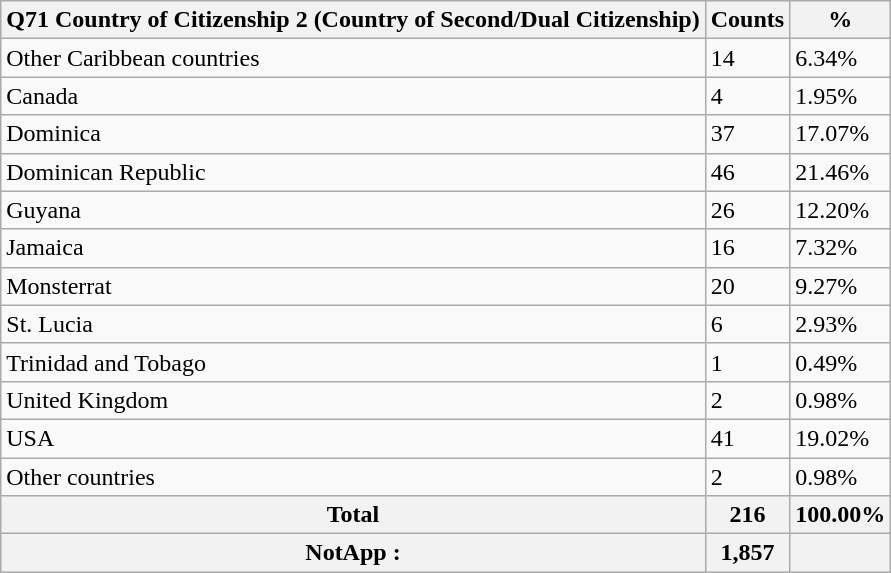<table class="wikitable sortable">
<tr>
<th>Q71 Country of Citizenship 2 (Country of Second/Dual Citizenship)</th>
<th>Counts</th>
<th>%</th>
</tr>
<tr>
<td>Other Caribbean countries</td>
<td>14</td>
<td>6.34%</td>
</tr>
<tr>
<td>Canada</td>
<td>4</td>
<td>1.95%</td>
</tr>
<tr>
<td>Dominica</td>
<td>37</td>
<td>17.07%</td>
</tr>
<tr>
<td>Dominican Republic</td>
<td>46</td>
<td>21.46%</td>
</tr>
<tr>
<td>Guyana</td>
<td>26</td>
<td>12.20%</td>
</tr>
<tr>
<td>Jamaica</td>
<td>16</td>
<td>7.32%</td>
</tr>
<tr>
<td>Monsterrat</td>
<td>20</td>
<td>9.27%</td>
</tr>
<tr>
<td>St. Lucia</td>
<td>6</td>
<td>2.93%</td>
</tr>
<tr>
<td>Trinidad and Tobago</td>
<td>1</td>
<td>0.49%</td>
</tr>
<tr>
<td>United Kingdom</td>
<td>2</td>
<td>0.98%</td>
</tr>
<tr>
<td>USA</td>
<td>41</td>
<td>19.02%</td>
</tr>
<tr>
<td>Other countries</td>
<td>2</td>
<td>0.98%</td>
</tr>
<tr>
<th>Total</th>
<th>216</th>
<th>100.00%</th>
</tr>
<tr>
<th>NotApp :</th>
<th>1,857</th>
<th></th>
</tr>
</table>
